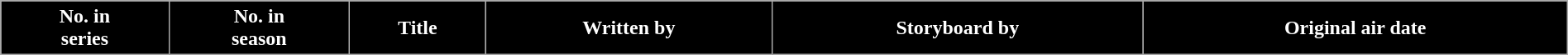<table class="wikitable plainrowheaders" style="width:100%; margin: auto">
<tr>
<th style="background:#000000; color:#fff;">No. in<br>series</th>
<th style="background:#000000; color:#fff;">No. in<br>season</th>
<th ! style="background:#000000; color:#fff;">Title</th>
<th ! style="background:#000000; color:#fff;">Written by</th>
<th ! style="background:#000000; color:#fff;">Storyboard by</th>
<th ! style="background:#000000; color:#fff;">Original air date<br> 
 

















































</th>
</tr>
</table>
